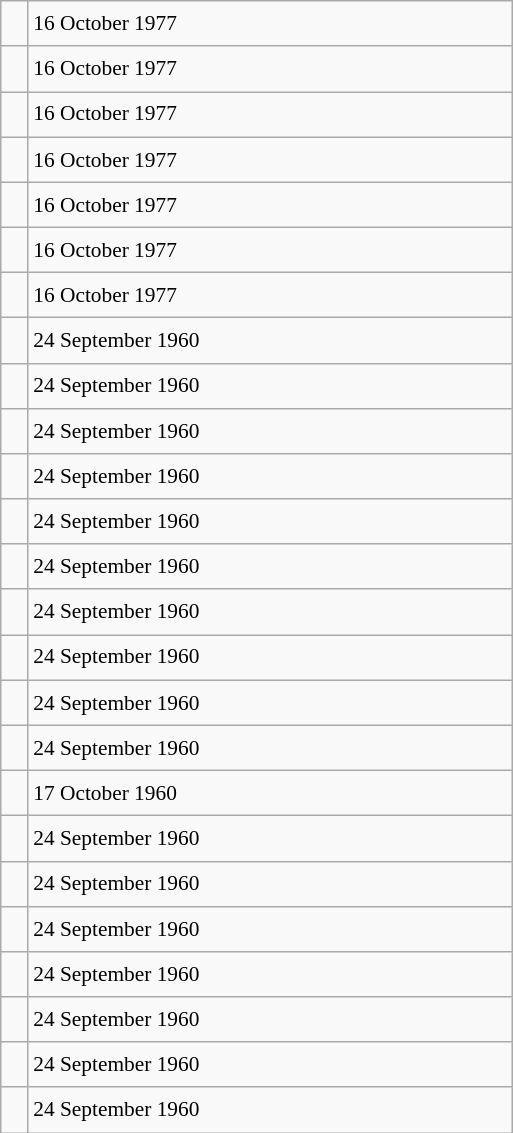<table class="wikitable" style="font-size: 89%; float: left; width: 24em; margin-right: 1em; line-height: 1.65em">
<tr>
<td></td>
<td>16 October 1977</td>
</tr>
<tr>
<td></td>
<td>16 October 1977</td>
</tr>
<tr>
<td></td>
<td>16 October 1977</td>
</tr>
<tr>
<td></td>
<td>16 October 1977</td>
</tr>
<tr>
<td></td>
<td>16 October 1977</td>
</tr>
<tr>
<td></td>
<td>16 October 1977</td>
</tr>
<tr>
<td></td>
<td>16 October 1977</td>
</tr>
<tr>
<td></td>
<td>24 September 1960</td>
</tr>
<tr>
<td></td>
<td>24 September 1960</td>
</tr>
<tr>
<td></td>
<td>24 September 1960</td>
</tr>
<tr>
<td></td>
<td>24 September 1960</td>
</tr>
<tr>
<td></td>
<td>24 September 1960</td>
</tr>
<tr>
<td></td>
<td>24 September 1960</td>
</tr>
<tr>
<td></td>
<td>24 September 1960</td>
</tr>
<tr>
<td></td>
<td>24 September 1960</td>
</tr>
<tr>
<td></td>
<td>24 September 1960</td>
</tr>
<tr>
<td></td>
<td>24 September 1960</td>
</tr>
<tr>
<td></td>
<td>17 October 1960</td>
</tr>
<tr>
<td></td>
<td>24 September 1960</td>
</tr>
<tr>
<td></td>
<td>24 September 1960</td>
</tr>
<tr>
<td></td>
<td>24 September 1960</td>
</tr>
<tr>
<td></td>
<td>24 September 1960</td>
</tr>
<tr>
<td></td>
<td>24 September 1960</td>
</tr>
<tr>
<td></td>
<td>24 September 1960</td>
</tr>
<tr>
<td></td>
<td>24 September 1960</td>
</tr>
</table>
